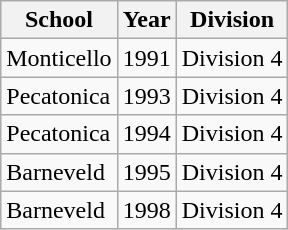<table class="wikitable">
<tr>
<th>School</th>
<th>Year</th>
<th>Division</th>
</tr>
<tr>
<td>Monticello</td>
<td>1991</td>
<td>Division 4</td>
</tr>
<tr>
<td>Pecatonica</td>
<td>1993</td>
<td>Division 4</td>
</tr>
<tr>
<td>Pecatonica</td>
<td>1994</td>
<td>Division 4</td>
</tr>
<tr>
<td>Barneveld</td>
<td>1995</td>
<td>Division 4</td>
</tr>
<tr>
<td>Barneveld</td>
<td>1998</td>
<td>Division 4</td>
</tr>
</table>
